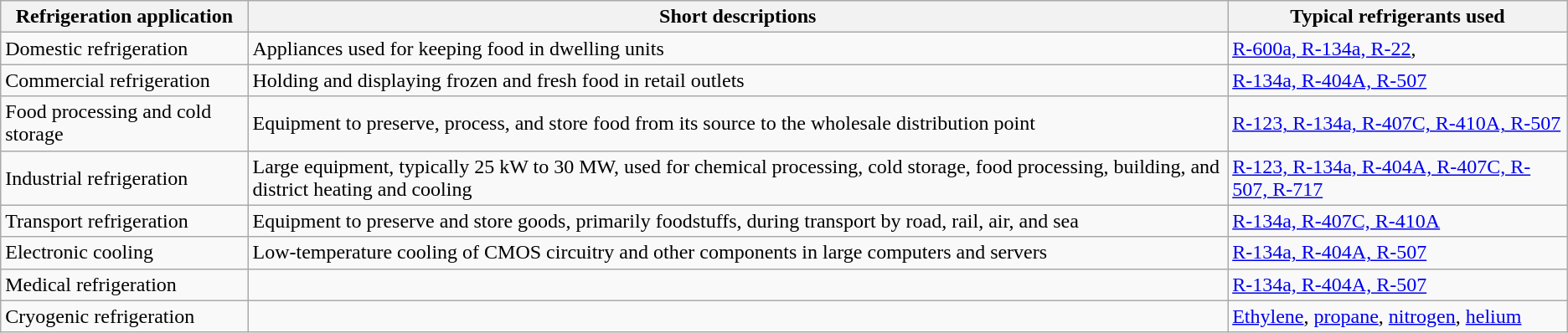<table class="wikitable">
<tr>
<th>Refrigeration application</th>
<th>Short descriptions</th>
<th>Typical refrigerants used</th>
</tr>
<tr>
<td>Domestic refrigeration</td>
<td>Appliances used for keeping food in dwelling units</td>
<td><a href='#'>R-600a, R-134a, R-22</a>,</td>
</tr>
<tr>
<td>Commercial refrigeration</td>
<td>Holding and displaying frozen and fresh food in retail outlets</td>
<td><a href='#'>R-134a, R-404A, R-507</a></td>
</tr>
<tr>
<td>Food processing and cold storage</td>
<td>Equipment to preserve, process, and store food from its source to the wholesale distribution point</td>
<td><a href='#'>R-123, R-134a, R-407C, R-410A, R-507</a></td>
</tr>
<tr>
<td>Industrial refrigeration</td>
<td>Large equipment, typically 25 kW to 30 MW, used for chemical processing, cold storage, food processing, building, and district heating and cooling</td>
<td><a href='#'>R-123, R-134a, R-404A, R-407C, R-507, R-717</a></td>
</tr>
<tr>
<td>Transport refrigeration</td>
<td>Equipment to preserve and store goods, primarily foodstuffs, during transport by road, rail, air, and sea</td>
<td><a href='#'>R-134a, R-407C, R-410A</a></td>
</tr>
<tr>
<td>Electronic cooling</td>
<td>Low-temperature cooling of CMOS circuitry and other components in large computers and servers</td>
<td><a href='#'>R-134a, R-404A, R-507</a></td>
</tr>
<tr>
<td>Medical refrigeration</td>
<td> </td>
<td><a href='#'>R-134a, R-404A, R-507</a></td>
</tr>
<tr>
<td>Cryogenic refrigeration</td>
<td> </td>
<td><a href='#'>Ethylene</a>, <a href='#'>propane</a>, <a href='#'>nitrogen</a>, <a href='#'>helium</a></td>
</tr>
</table>
